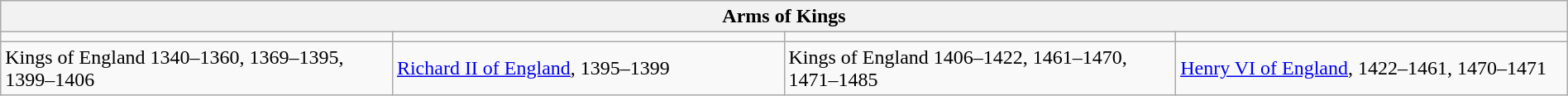<table class="wikitable" width="100%">
<tr>
<th align=center colspan=4>Arms of Kings</th>
</tr>
<tr>
<td align=center width="25%"></td>
<td align=center width="25%"></td>
<td align=center width="25%"></td>
<td align=center width="25%"></td>
</tr>
<tr>
<td>Kings of England 1340–1360, 1369–1395, 1399–1406</td>
<td><a href='#'>Richard II of England</a>, 1395–1399</td>
<td>Kings of England 1406–1422, 1461–1470, 1471–1485</td>
<td><a href='#'>Henry VI of England</a>, 1422–1461, 1470–1471</td>
</tr>
</table>
